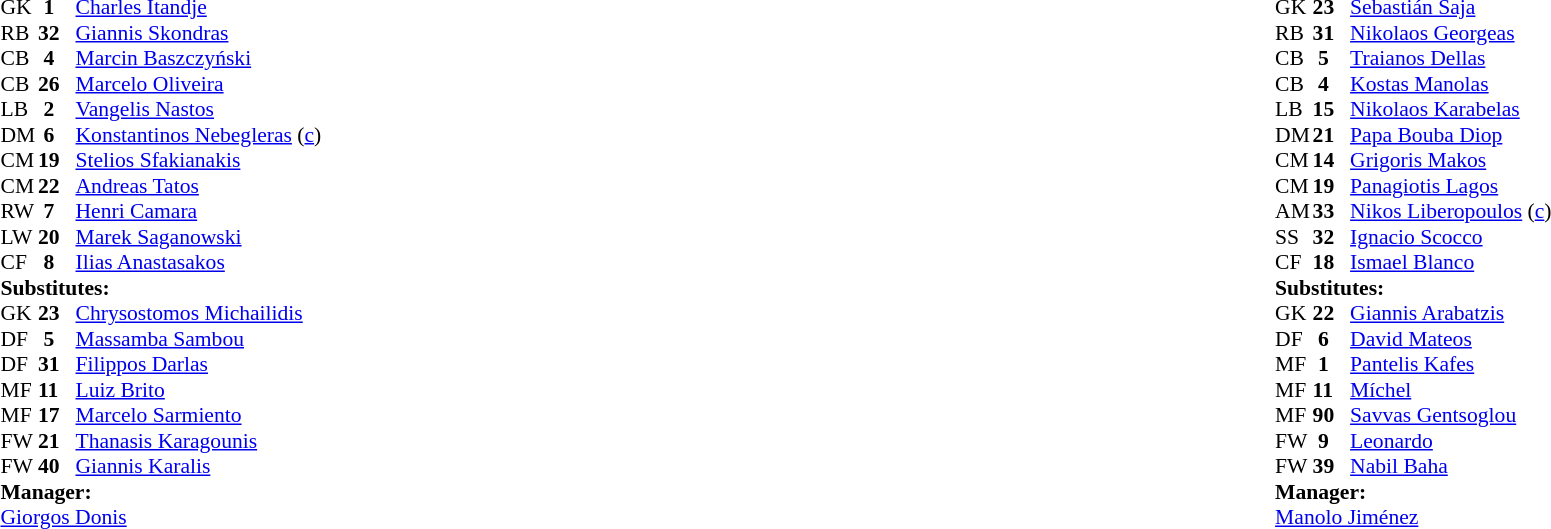<table width="100%">
<tr>
<td valign="top" width="50%"><br><table style="font-size: 90%" cellspacing="0" cellpadding="0">
<tr>
<th width="25"></th>
<th width="25"></th>
</tr>
<tr>
<td>GK</td>
<td><strong> 1</strong></td>
<td> <a href='#'>Charles Itandje</a></td>
</tr>
<tr>
<td>RB</td>
<td><strong>32</strong></td>
<td> <a href='#'>Giannis Skondras</a></td>
<td> </td>
</tr>
<tr>
<td>CB</td>
<td><strong> 4</strong></td>
<td> <a href='#'>Marcin Baszczyński</a></td>
</tr>
<tr>
<td>CB</td>
<td><strong>26</strong></td>
<td> <a href='#'>Marcelo Oliveira</a></td>
<td></td>
<td></td>
</tr>
<tr>
<td>LB</td>
<td><strong> 2</strong></td>
<td> <a href='#'>Vangelis Nastos</a></td>
</tr>
<tr>
<td>DM</td>
<td><strong> 6</strong></td>
<td> <a href='#'>Konstantinos Nebegleras</a> (<a href='#'>c</a>)</td>
<td> </td>
</tr>
<tr>
<td>CM</td>
<td><strong>19</strong></td>
<td> <a href='#'>Stelios Sfakianakis</a></td>
</tr>
<tr>
<td>CM</td>
<td><strong>22</strong></td>
<td> <a href='#'>Andreas Tatos</a></td>
</tr>
<tr>
<td>RW</td>
<td><strong> 7</strong></td>
<td> <a href='#'>Henri Camara</a></td>
<td></td>
<td></td>
</tr>
<tr>
<td>LW</td>
<td><strong>20</strong></td>
<td> <a href='#'>Marek Saganowski</a></td>
<td></td>
<td></td>
</tr>
<tr>
<td>CF</td>
<td><strong> 8</strong></td>
<td> <a href='#'>Ilias Anastasakos</a></td>
</tr>
<tr>
<td colspan=4><strong>Substitutes:</strong></td>
</tr>
<tr>
<td>GK</td>
<td><strong>23</strong></td>
<td> <a href='#'>Chrysostomos Michailidis</a></td>
</tr>
<tr>
<td>DF</td>
<td><strong> 5</strong></td>
<td> <a href='#'>Massamba Sambou</a></td>
<td></td>
<td></td>
</tr>
<tr>
<td>DF</td>
<td><strong>31</strong></td>
<td> <a href='#'>Filippos Darlas</a></td>
</tr>
<tr>
<td>MF</td>
<td><strong>11</strong></td>
<td> <a href='#'>Luiz Brito</a></td>
<td></td>
<td></td>
</tr>
<tr>
<td>MF</td>
<td><strong>17</strong></td>
<td> <a href='#'>Marcelo Sarmiento</a></td>
<td></td>
<td></td>
</tr>
<tr>
<td>FW</td>
<td><strong>21</strong></td>
<td> <a href='#'>Thanasis Karagounis</a></td>
</tr>
<tr>
<td>FW</td>
<td><strong>40</strong></td>
<td> <a href='#'>Giannis Karalis</a></td>
</tr>
<tr>
<td colspan=4><strong>Manager:</strong></td>
</tr>
<tr>
<td colspan="4"> <a href='#'>Giorgos Donis</a></td>
</tr>
</table>
</td>
<td valign="top"></td>
<td valign="top" width="50%"><br><table style="font-size: 90%" cellspacing="0" cellpadding="0" align=center>
<tr>
<th width="25"></th>
<th width="25"></th>
</tr>
<tr>
<td>GK</td>
<td><strong>23</strong></td>
<td> <a href='#'>Sebastián Saja</a></td>
</tr>
<tr>
<td>RB</td>
<td><strong>31</strong></td>
<td> <a href='#'>Nikolaos Georgeas</a></td>
</tr>
<tr>
<td>CB</td>
<td><strong> 5</strong></td>
<td> <a href='#'>Traianos Dellas</a></td>
</tr>
<tr>
<td>CB</td>
<td><strong> 4</strong></td>
<td> <a href='#'>Kostas Manolas</a></td>
</tr>
<tr>
<td>LB</td>
<td><strong>15</strong></td>
<td> <a href='#'>Nikolaos Karabelas</a></td>
</tr>
<tr>
<td>DM</td>
<td><strong>21</strong></td>
<td> <a href='#'>Papa Bouba Diop</a></td>
<td> </td>
</tr>
<tr>
<td>CM</td>
<td><strong>14</strong></td>
<td> <a href='#'>Grigoris Makos</a></td>
<td> </td>
</tr>
<tr>
<td>CM</td>
<td><strong>19</strong></td>
<td> <a href='#'>Panagiotis Lagos</a></td>
</tr>
<tr>
<td>AM</td>
<td><strong>33</strong></td>
<td> <a href='#'>Nikos Liberopoulos</a> (<a href='#'>c</a>)</td>
<td> </td>
</tr>
<tr>
<td>SS</td>
<td><strong>32</strong></td>
<td> <a href='#'>Ignacio Scocco</a></td>
<td></td>
<td> </td>
</tr>
<tr>
<td>CF</td>
<td><strong>18</strong></td>
<td> <a href='#'>Ismael Blanco</a></td>
<td></td>
<td> </td>
</tr>
<tr>
<td colspan=4><strong>Substitutes:</strong></td>
</tr>
<tr>
<td>GK</td>
<td><strong>22</strong></td>
<td> <a href='#'>Giannis Arabatzis</a></td>
</tr>
<tr>
<td>DF</td>
<td><strong> 6</strong></td>
<td> <a href='#'>David Mateos</a></td>
</tr>
<tr>
<td>MF</td>
<td><strong> 1</strong></td>
<td> <a href='#'>Pantelis Kafes</a></td>
<td> </td>
<td> </td>
</tr>
<tr>
<td>MF</td>
<td><strong>11</strong></td>
<td> <a href='#'>Míchel</a></td>
</tr>
<tr>
<td>MF</td>
<td><strong>90</strong></td>
<td> <a href='#'>Savvas Gentsoglou</a></td>
</tr>
<tr>
<td>FW</td>
<td><strong> 9</strong></td>
<td> <a href='#'>Leonardo</a></td>
</tr>
<tr>
<td>FW</td>
<td><strong>39</strong></td>
<td> <a href='#'>Nabil Baha</a></td>
<td></td>
<td> </td>
</tr>
<tr>
<td colspan=4><strong>Manager:</strong></td>
</tr>
<tr>
<td colspan="4"> <a href='#'>Manolo Jiménez</a></td>
</tr>
</table>
</td>
</tr>
</table>
